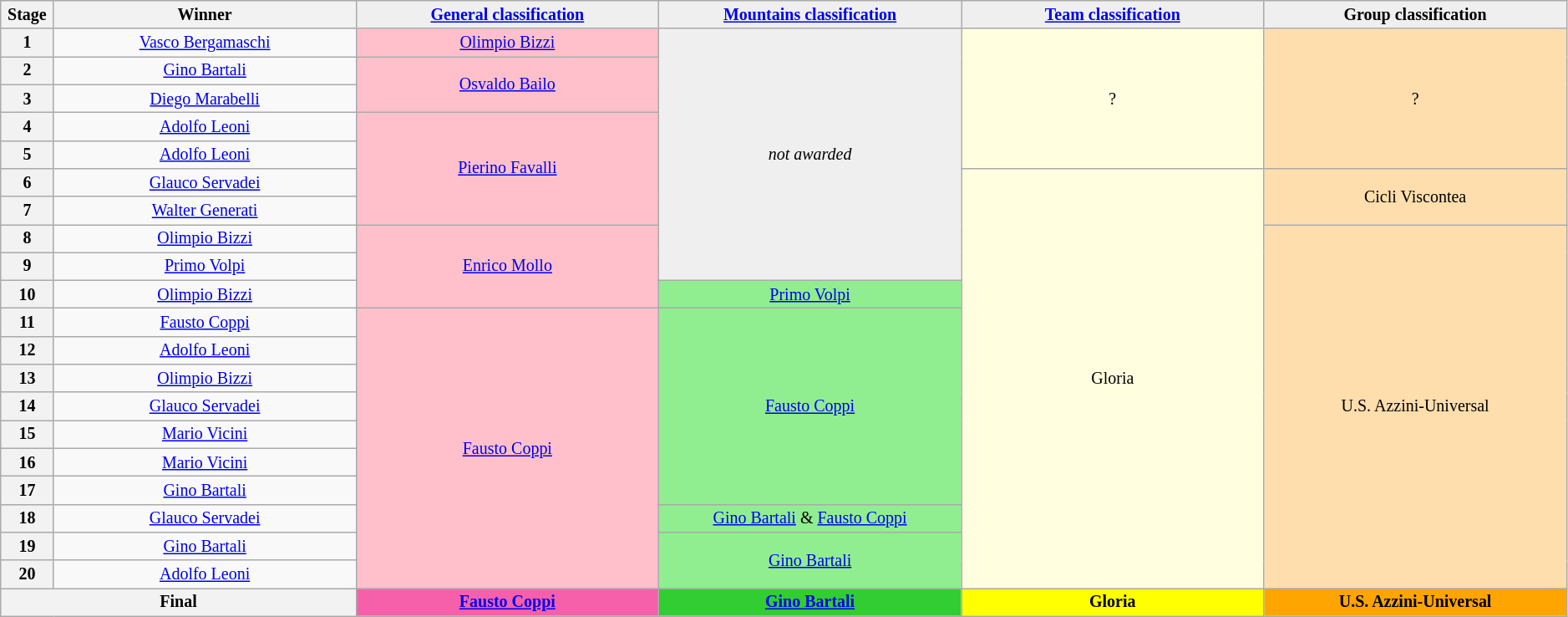<table class="wikitable" style="text-align: center; font-size:smaller;">
<tr style="background:#efefef;">
<th style="width:1%;">Stage</th>
<th style="width:14%;">Winner</th>
<th style="background:#efefef; width:14%;"><a href='#'>General classification</a><br></th>
<th style="background:#efefef; width:14%;"><a href='#'>Mountains classification</a></th>
<th style="background:#efefef; width:14%;"><a href='#'>Team classification</a></th>
<th style="background:#efefef; width:14%;">Group classification</th>
</tr>
<tr>
<th>1</th>
<td><a href='#'>Vasco Bergamaschi</a></td>
<td style="background:pink;" rowspan="1"><a href='#'>Olimpio Bizzi</a></td>
<td style="background:#EFEFEF;" rowspan="9"><em>not awarded</em></td>
<td style="background:lightyellow;" rowspan="5">?</td>
<td style="background:navajowhite;" rowspan="5">?</td>
</tr>
<tr>
<th>2</th>
<td><a href='#'>Gino Bartali</a></td>
<td style="background:pink;" rowspan="2"><a href='#'>Osvaldo Bailo</a></td>
</tr>
<tr>
<th>3</th>
<td><a href='#'>Diego Marabelli</a></td>
</tr>
<tr>
<th>4</th>
<td><a href='#'>Adolfo Leoni</a></td>
<td style="background:pink;" rowspan="4"><a href='#'>Pierino Favalli</a></td>
</tr>
<tr>
<th>5</th>
<td><a href='#'>Adolfo Leoni</a></td>
</tr>
<tr>
<th>6</th>
<td><a href='#'>Glauco Servadei</a></td>
<td style="background:lightyellow;" rowspan="15">Gloria</td>
<td style="background:navajowhite;" rowspan="2">Cicli Viscontea</td>
</tr>
<tr>
<th>7</th>
<td><a href='#'>Walter Generati</a></td>
</tr>
<tr>
<th>8</th>
<td><a href='#'>Olimpio Bizzi</a></td>
<td style="background:pink;" rowspan="3"><a href='#'>Enrico Mollo</a></td>
<td style="background:navajowhite;" rowspan="13">U.S. Azzini-Universal</td>
</tr>
<tr>
<th>9</th>
<td><a href='#'>Primo Volpi</a></td>
</tr>
<tr>
<th>10</th>
<td><a href='#'>Olimpio Bizzi</a></td>
<td style="background:lightgreen;" rowspan="1"><a href='#'>Primo Volpi</a></td>
</tr>
<tr>
<th>11</th>
<td><a href='#'>Fausto Coppi</a></td>
<td style="background:pink;" rowspan="10"><a href='#'>Fausto Coppi</a></td>
<td style="background:lightgreen;" rowspan="7"><a href='#'>Fausto Coppi</a></td>
</tr>
<tr>
<th>12</th>
<td><a href='#'>Adolfo Leoni</a></td>
</tr>
<tr>
<th>13</th>
<td><a href='#'>Olimpio Bizzi</a></td>
</tr>
<tr>
<th>14</th>
<td><a href='#'>Glauco Servadei</a></td>
</tr>
<tr>
<th>15</th>
<td><a href='#'>Mario Vicini</a></td>
</tr>
<tr>
<th>16</th>
<td><a href='#'>Mario Vicini</a></td>
</tr>
<tr>
<th>17</th>
<td><a href='#'>Gino Bartali</a></td>
</tr>
<tr>
<th>18</th>
<td><a href='#'>Glauco Servadei</a></td>
<td style="background:lightgreen;" rowspan="1"><a href='#'>Gino Bartali</a> & <a href='#'>Fausto Coppi</a></td>
</tr>
<tr>
<th>19</th>
<td><a href='#'>Gino Bartali</a></td>
<td style="background:lightgreen;" rowspan="2"><a href='#'>Gino Bartali</a></td>
</tr>
<tr>
<th>20</th>
<td><a href='#'>Adolfo Leoni</a></td>
</tr>
<tr>
<th colspan=2><strong>Final</strong></th>
<th style="background:#F660AB;"><strong><a href='#'>Fausto Coppi</a></strong></th>
<th style="background:#32CD32;"><strong><a href='#'>Gino Bartali</a></strong></th>
<th style="background:yellow;"><strong>Gloria</strong></th>
<th style="background:orange;"><strong>U.S. Azzini-Universal</strong></th>
</tr>
</table>
